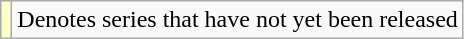<table class="wikitable">
<tr>
<td style="background:#ffc;"></td>
<td>Denotes series that have not yet been released</td>
</tr>
</table>
